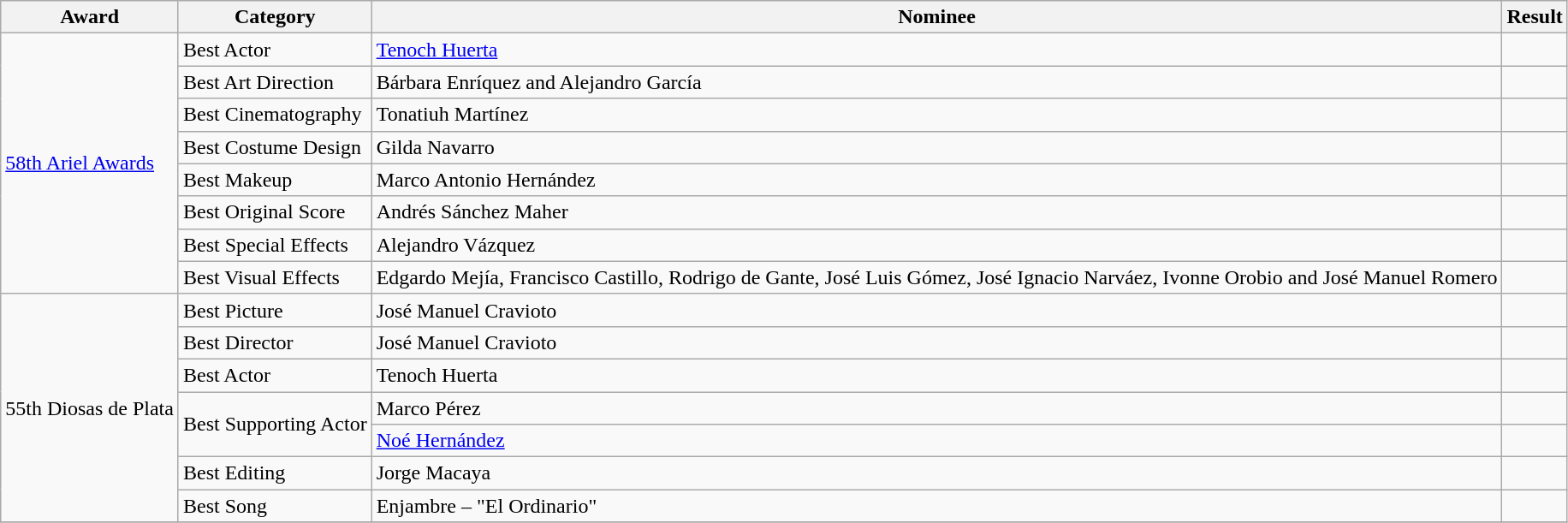<table class="wikitable">
<tr>
<th>Award</th>
<th>Category</th>
<th>Nominee</th>
<th>Result</th>
</tr>
<tr>
<td rowspan=8><a href='#'>58th Ariel Awards</a></td>
<td>Best Actor</td>
<td><a href='#'>Tenoch Huerta</a></td>
<td></td>
</tr>
<tr>
<td>Best Art Direction</td>
<td>Bárbara Enríquez and Alejandro García</td>
<td></td>
</tr>
<tr>
<td>Best Cinematography</td>
<td>Tonatiuh Martínez</td>
<td></td>
</tr>
<tr>
<td>Best Costume Design</td>
<td>Gilda Navarro</td>
<td></td>
</tr>
<tr>
<td>Best Makeup</td>
<td>Marco Antonio Hernández</td>
<td></td>
</tr>
<tr>
<td>Best Original Score</td>
<td>Andrés Sánchez Maher</td>
<td></td>
</tr>
<tr>
<td>Best Special Effects</td>
<td>Alejandro Vázquez</td>
<td></td>
</tr>
<tr>
<td>Best Visual Effects</td>
<td>Edgardo Mejía, Francisco Castillo, Rodrigo de Gante, José Luis Gómez, José Ignacio Narváez, Ivonne Orobio and José Manuel Romero</td>
<td></td>
</tr>
<tr>
<td rowspan=7>55th Diosas de Plata</td>
<td>Best Picture</td>
<td>José Manuel Cravioto</td>
<td></td>
</tr>
<tr>
<td>Best Director</td>
<td>José Manuel Cravioto</td>
<td></td>
</tr>
<tr>
<td>Best Actor</td>
<td>Tenoch Huerta</td>
<td></td>
</tr>
<tr>
<td rowspan=2>Best Supporting Actor</td>
<td>Marco Pérez</td>
<td></td>
</tr>
<tr>
<td><a href='#'>Noé Hernández</a></td>
<td></td>
</tr>
<tr>
<td>Best Editing</td>
<td>Jorge Macaya</td>
<td></td>
</tr>
<tr>
<td>Best Song</td>
<td>Enjambre – "El Ordinario"</td>
<td></td>
</tr>
<tr>
</tr>
</table>
